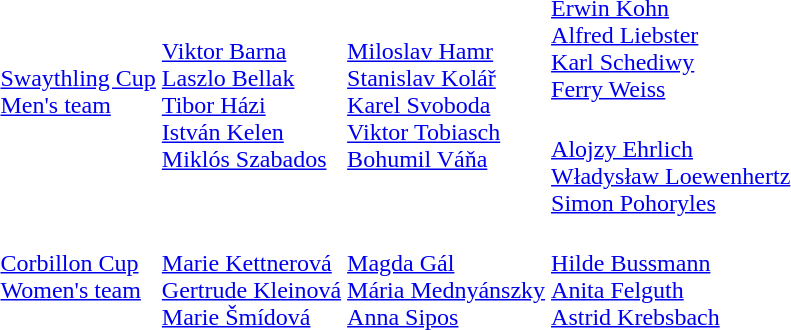<table>
<tr>
<td rowspan=2><a href='#'>Swaythling Cup<br>Men's team</a></td>
<td rowspan=2><br><a href='#'>Viktor Barna</a><br><a href='#'>Laszlo Bellak</a><br><a href='#'>Tibor Házi</a><br><a href='#'>István Kelen</a><br><a href='#'>Miklós Szabados</a></td>
<td rowspan=2><br><a href='#'>Miloslav Hamr</a><br><a href='#'>Stanislav Kolář</a><br><a href='#'>Karel Svoboda</a><br><a href='#'>Viktor Tobiasch</a><br><a href='#'>Bohumil Váňa</a></td>
<td><br><a href='#'>Erwin Kohn</a><br><a href='#'>Alfred Liebster</a><br><a href='#'>Karl Schediwy</a><br><a href='#'>Ferry Weiss</a></td>
</tr>
<tr>
<td><br><a href='#'>Alojzy Ehrlich</a><br><a href='#'>Władysław Loewenhertz</a><br><a href='#'>Simon Pohoryles</a></td>
</tr>
<tr>
<td rowspan=2><a href='#'>Corbillon Cup<br>Women's team</a></td>
<td rowspan=2><br><a href='#'>Marie Kettnerová</a><br><a href='#'>Gertrude Kleinová</a><br><a href='#'>Marie Šmídová</a></td>
<td rowspan=2><br><a href='#'>Magda Gál</a><br><a href='#'>Mária Mednyánszky</a><br><a href='#'>Anna Sipos</a></td>
<td><br><a href='#'>Hilde Bussmann</a><br><a href='#'>Anita Felguth</a><br><a href='#'>Astrid Krebsbach</a></td>
</tr>
</table>
